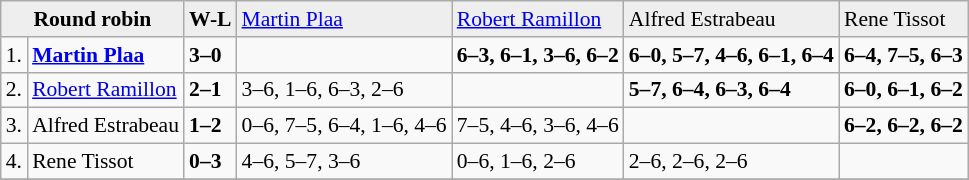<table class="wikitable" style="font-size:90%;">
<tr bgcolor="#eeeeee">
<td colspan="2" align="center"><strong>Round robin</strong></td>
<td><strong>W-L</strong></td>
<td> <a href='#'>Martin Plaa</a></td>
<td> <a href='#'>Robert Ramillon</a></td>
<td> Alfred Estrabeau</td>
<td> Rene Tissot</td>
</tr>
<tr>
<td>1.</td>
<td><strong> <a href='#'>Martin Plaa</a></strong></td>
<td><strong>3–0</strong></td>
<td></td>
<td><strong>6–3, 6–1, 3–6, 6–2</strong></td>
<td><strong>6–0, 5–7, 4–6, 6–1, 6–4</strong></td>
<td><strong>6–4, 7–5, 6–3</strong></td>
</tr>
<tr>
<td>2.</td>
<td> <a href='#'>Robert Ramillon</a></td>
<td><strong>2–1</strong></td>
<td>3–6, 1–6, 6–3, 2–6</td>
<td></td>
<td><strong>5–7, 6–4, 6–3, 6–4</strong></td>
<td><strong>6–0, 6–1, 6–2</strong></td>
</tr>
<tr>
<td>3.</td>
<td> Alfred Estrabeau</td>
<td><strong>1–2</strong></td>
<td>0–6, 7–5, 6–4, 1–6, 4–6</td>
<td>7–5, 4–6, 3–6, 4–6</td>
<td></td>
<td><strong>6–2, 6–2, 6–2</strong></td>
</tr>
<tr>
<td>4.</td>
<td> Rene Tissot</td>
<td><strong>0–3</strong></td>
<td>4–6, 5–7, 3–6</td>
<td>0–6, 1–6, 2–6</td>
<td>2–6, 2–6, 2–6</td>
<td></td>
</tr>
<tr>
</tr>
</table>
